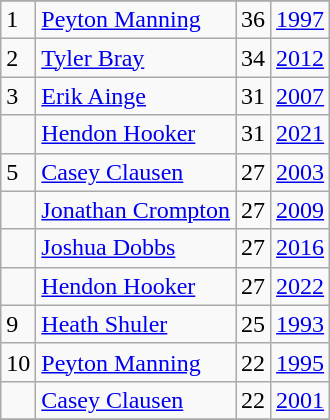<table class="wikitable">
<tr>
</tr>
<tr>
<td>1</td>
<td><a href='#'>Peyton Manning</a></td>
<td>36</td>
<td><a href='#'>1997</a></td>
</tr>
<tr>
<td>2</td>
<td><a href='#'>Tyler Bray</a></td>
<td>34</td>
<td><a href='#'>2012</a></td>
</tr>
<tr>
<td>3</td>
<td><a href='#'>Erik Ainge</a></td>
<td>31</td>
<td><a href='#'>2007</a></td>
</tr>
<tr>
<td></td>
<td><a href='#'>Hendon Hooker</a></td>
<td>31</td>
<td><a href='#'>2021</a></td>
</tr>
<tr>
<td>5</td>
<td><a href='#'>Casey Clausen</a></td>
<td>27</td>
<td><a href='#'>2003</a></td>
</tr>
<tr>
<td></td>
<td><a href='#'>Jonathan Crompton</a></td>
<td>27</td>
<td><a href='#'>2009</a></td>
</tr>
<tr>
<td></td>
<td><a href='#'>Joshua Dobbs</a></td>
<td>27</td>
<td><a href='#'>2016</a></td>
</tr>
<tr>
<td></td>
<td><a href='#'>Hendon Hooker</a></td>
<td>27</td>
<td><a href='#'>2022</a></td>
</tr>
<tr>
<td>9</td>
<td><a href='#'>Heath Shuler</a></td>
<td>25</td>
<td><a href='#'>1993</a></td>
</tr>
<tr>
<td>10</td>
<td><a href='#'>Peyton Manning</a></td>
<td>22</td>
<td><a href='#'>1995</a></td>
</tr>
<tr>
<td></td>
<td><a href='#'>Casey Clausen</a></td>
<td>22</td>
<td><a href='#'>2001</a></td>
</tr>
<tr>
</tr>
</table>
